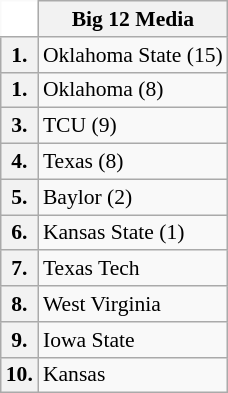<table class="wikitable" style="white-space:nowrap; font-size:90%;">
<tr>
<td ! colspan=1 style="background:white; border-top-style:hidden; border-left-style:hidden;"></td>
<th>Big 12 Media</th>
</tr>
<tr>
<th>1.</th>
<td>Oklahoma State (15)</td>
</tr>
<tr>
<th>1.</th>
<td>Oklahoma (8)</td>
</tr>
<tr>
<th>3.</th>
<td>TCU (9)</td>
</tr>
<tr>
<th>4.</th>
<td>Texas (8)</td>
</tr>
<tr>
<th>5.</th>
<td>Baylor (2)</td>
</tr>
<tr>
<th>6.</th>
<td>Kansas State (1)</td>
</tr>
<tr>
<th>7.</th>
<td>Texas Tech</td>
</tr>
<tr>
<th>8.</th>
<td>West Virginia</td>
</tr>
<tr>
<th>9.</th>
<td>Iowa State</td>
</tr>
<tr>
<th>10.</th>
<td>Kansas</td>
</tr>
</table>
